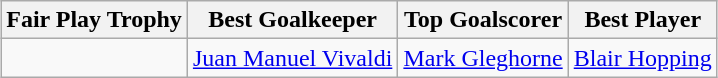<table class=wikitable style="text-align:center; margin:auto">
<tr>
<th>Fair Play Trophy</th>
<th>Best Goalkeeper</th>
<th>Top Goalscorer</th>
<th>Best Player</th>
</tr>
<tr>
<td></td>
<td> <a href='#'>Juan Manuel Vivaldi</a></td>
<td> <a href='#'>Mark Gleghorne</a></td>
<td> <a href='#'>Blair Hopping</a></td>
</tr>
</table>
